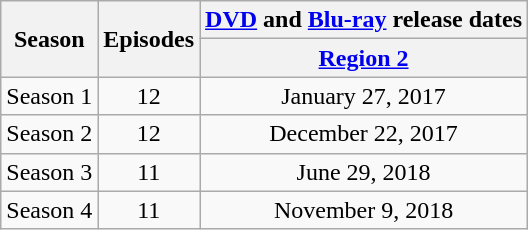<table class="wikitable" style="text-align: center;">
<tr>
<th rowspan="2">Season</th>
<th rowspan="2">Episodes</th>
<th><a href='#'>DVD</a> and <a href='#'>Blu-ray</a> release dates</th>
</tr>
<tr>
<th><a href='#'>Region 2</a></th>
</tr>
<tr>
<td>Season 1</td>
<td>12</td>
<td>January 27, 2017</td>
</tr>
<tr>
<td>Season 2</td>
<td>12</td>
<td>December 22, 2017</td>
</tr>
<tr>
<td>Season 3</td>
<td>11</td>
<td>June 29, 2018</td>
</tr>
<tr>
<td>Season 4</td>
<td>11</td>
<td>November 9, 2018</td>
</tr>
</table>
